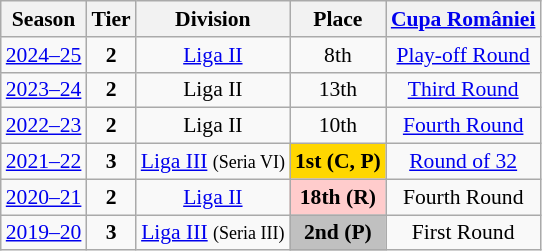<table class="wikitable" style="text-align:center; font-size:90%">
<tr>
<th>Season</th>
<th>Tier</th>
<th>Division</th>
<th>Place</th>
<th><a href='#'>Cupa României</a></th>
</tr>
<tr>
<td><a href='#'>2024–25</a></td>
<td><strong>2</strong></td>
<td><a href='#'>Liga II</a></td>
<td>8th</td>
<td><a href='#'>Play-off Round</a></td>
</tr>
<tr>
<td><a href='#'>2023–24</a></td>
<td><strong>2</strong></td>
<td>Liga II</td>
<td>13th</td>
<td><a href='#'>Third Round</a></td>
</tr>
<tr>
<td><a href='#'>2022–23</a></td>
<td><strong>2</strong></td>
<td>Liga II</td>
<td>10th</td>
<td><a href='#'>Fourth Round</a></td>
</tr>
<tr>
<td><a href='#'>2021–22</a></td>
<td><strong>3</strong></td>
<td><a href='#'>Liga III</a> <small>(Seria VI)</small></td>
<td align=center bgcolor=gold><strong>1st (C, P)</strong></td>
<td><a href='#'>Round of 32</a></td>
</tr>
<tr>
<td><a href='#'>2020–21</a></td>
<td><strong>2</strong></td>
<td><a href='#'>Liga II</a></td>
<td align=center bgcolor=#FFCCCC><strong>18th (R)</strong></td>
<td>Fourth Round</td>
</tr>
<tr>
<td><a href='#'>2019–20</a></td>
<td><strong>3</strong></td>
<td><a href='#'>Liga III</a> <small>(Seria III)</small></td>
<td align=center bgcolor=silver><strong>2nd (P)</strong></td>
<td>First Round</td>
</tr>
</table>
